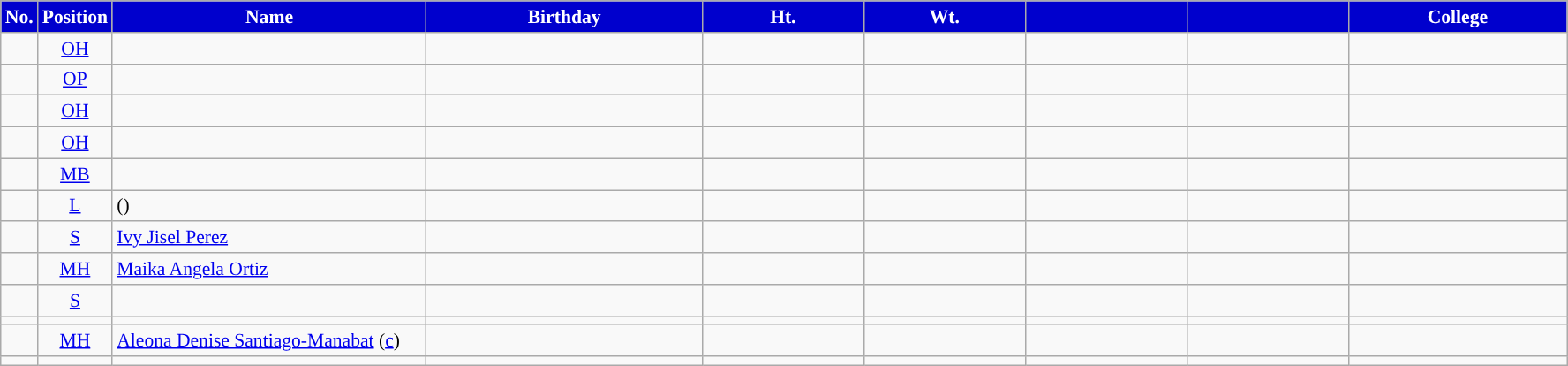<table class="wikitable sortable" style="font-size:90%; text-align:center;">
<tr>
<th style="background:#0000CD; color:white; text-align: center"><strong>No.</strong></th>
<th style="background:#0000CD; color:white; text-align: center"><strong>Position</strong></th>
<th style="width:16em; background:#0000CD; color:white;">Name</th>
<th style="width:14em; background:#0000CD; color:white;">Birthday</th>
<th style="width:8em; background:#0000CD; color:white;">Ht.</th>
<th style="width:8em; background:#0000CD; color:white;">Wt.</th>
<th style="width:8em; background:#0000CD; color:white;"></th>
<th style="width:8em; background:#0000CD; color:white;"></th>
<th style="width:11em; background:#0000CD; color:white;">College</th>
</tr>
<tr>
<td></td>
<td><a href='#'>OH</a></td>
<td align=left></td>
<td align=right></td>
<td></td>
<td></td>
<td></td>
<td></td>
<td align=left> </td>
</tr>
<tr>
<td></td>
<td><a href='#'>OP</a></td>
<td align=left></td>
<td align=right></td>
<td></td>
<td></td>
<td></td>
<td></td>
<td align=left> </td>
</tr>
<tr>
<td></td>
<td><a href='#'>OH</a></td>
<td align=left></td>
<td align=right></td>
<td></td>
<td></td>
<td></td>
<td></td>
<td align=left> </td>
</tr>
<tr>
<td></td>
<td><a href='#'>OH</a></td>
<td align=left></td>
<td align=right></td>
<td></td>
<td></td>
<td></td>
<td></td>
<td align=left> </td>
</tr>
<tr>
<td></td>
<td><a href='#'>MB</a></td>
<td align=left></td>
<td align=right></td>
<td></td>
<td></td>
<td></td>
<td></td>
<td align=left> </td>
</tr>
<tr>
<td></td>
<td><a href='#'>L</a></td>
<td align=left> ()</td>
<td align=right></td>
<td></td>
<td></td>
<td></td>
<td></td>
<td align=left> </td>
</tr>
<tr>
<td></td>
<td><a href='#'>S</a></td>
<td align=left><a href='#'>Ivy Jisel Perez</a></td>
<td align=right></td>
<td></td>
<td></td>
<td></td>
<td></td>
<td align=left> </td>
</tr>
<tr>
<td></td>
<td><a href='#'>MH</a></td>
<td align=left><a href='#'>Maika Angela Ortiz</a></td>
<td align=right></td>
<td></td>
<td></td>
<td></td>
<td></td>
<td align=left> </td>
</tr>
<tr>
<td></td>
<td><a href='#'>S</a></td>
<td align=left></td>
<td align=right></td>
<td></td>
<td></td>
<td></td>
<td></td>
<td align=left> </td>
</tr>
<tr>
<td></td>
<td></td>
<td align=left></td>
<td align=right></td>
<td></td>
<td></td>
<td></td>
<td></td>
<td align=left> </td>
</tr>
<tr>
<td></td>
<td><a href='#'>MH</a></td>
<td align=left><a href='#'>Aleona Denise Santiago-Manabat</a> (<a href='#'>c</a>)</td>
<td align=right></td>
<td></td>
<td></td>
<td></td>
<td></td>
<td align=left> </td>
</tr>
<tr>
<td></td>
<td></td>
<td align=left></td>
<td align=right></td>
<td></td>
<td></td>
<td></td>
<td></td>
<td align=left> </td>
</tr>
</table>
